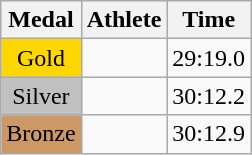<table class="wikitable">
<tr>
<th>Medal</th>
<th>Athlete</th>
<th>Time</th>
</tr>
<tr>
<td style="text-align:center;background-color:gold;">Gold</td>
<td></td>
<td>29:19.0</td>
</tr>
<tr>
<td style="text-align:center;background-color:silver;">Silver</td>
<td></td>
<td>30:12.2</td>
</tr>
<tr>
<td style="text-align:center;background-color:#CC9966;">Bronze</td>
<td></td>
<td>30:12.9</td>
</tr>
</table>
